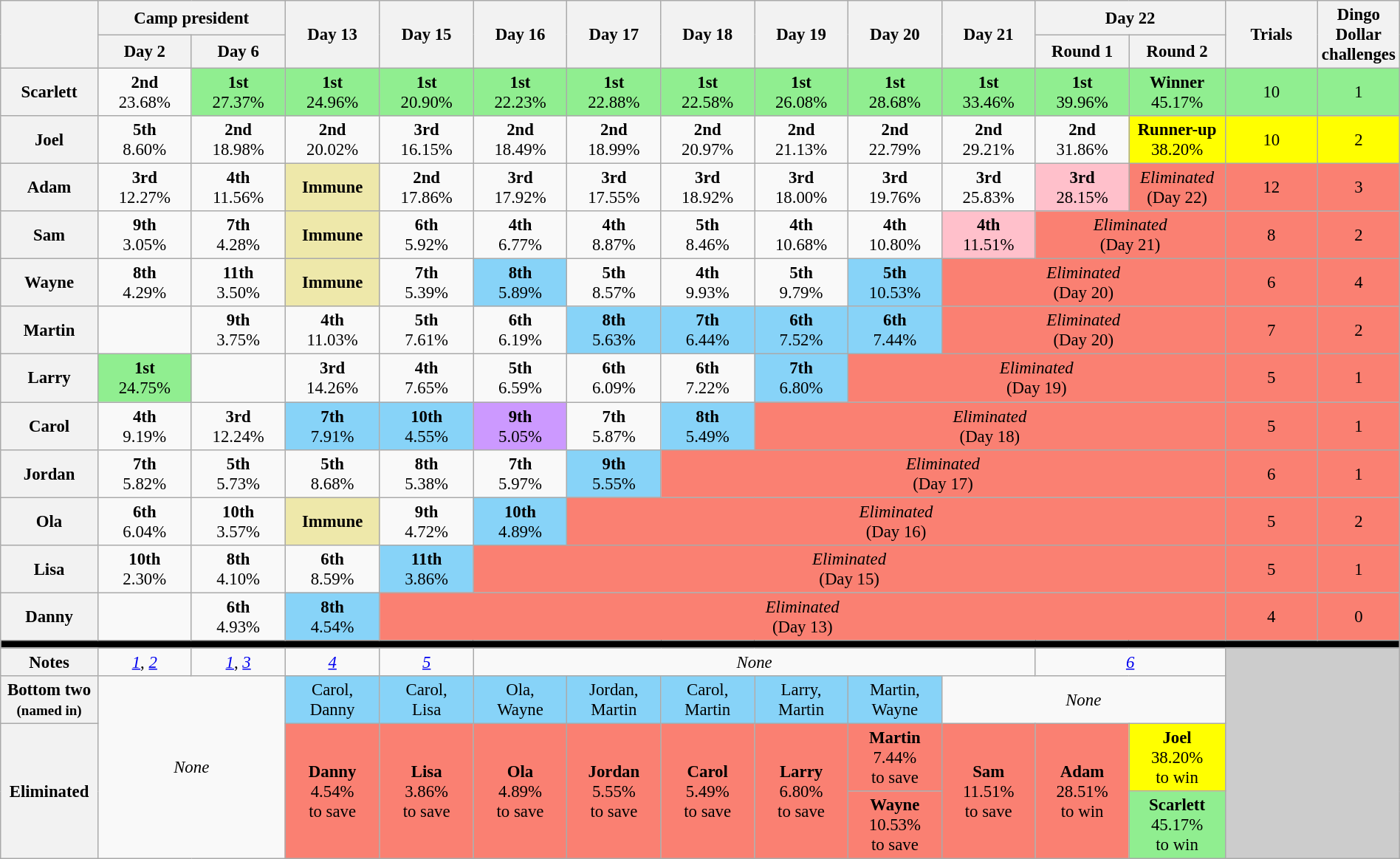<table class="wikitable" style="text-align:center; font-size:95%; width:100%;">
<tr>
<th style="width:7%" rowspan=2></th>
<th style="width:7%" colspan=2>Camp president</th>
<th style="width:7%" rowspan=2>Day 13</th>
<th style="width:7%" rowspan=2>Day 15</th>
<th style="width:7%" rowspan=2>Day 16</th>
<th style="width:7%" rowspan=2>Day 17</th>
<th style="width:7%" rowspan=2>Day 18</th>
<th style="width:7%" rowspan=2>Day 19</th>
<th style="width:7%" rowspan=2>Day 20</th>
<th style="width:7%" rowspan=2>Day 21</th>
<th style="width:7%" colspan=2>Day 22</th>
<th style="width:7%" rowspan=2>Trials</th>
<th style="width:7%" rowspan=2>Dingo<br>Dollar<br>challenges</th>
</tr>
<tr>
<th style="width:7%">Day 2</th>
<th style="width:7%">Day 6</th>
<th style="width:7%">Round 1</th>
<th style="width:7%">Round 2</th>
</tr>
<tr>
<th>Scarlett</th>
<td><strong>2nd</strong><br>23.68%</td>
<td bgcolor=lightgreen><strong>1st</strong><br>27.37%</td>
<td bgcolor=lightgreen><strong>1st</strong><br>24.96%</td>
<td bgcolor=lightgreen><strong>1st</strong><br>20.90%</td>
<td bgcolor=lightgreen><strong>1st</strong><br>22.23%</td>
<td bgcolor=lightgreen><strong>1st</strong><br>22.88%</td>
<td bgcolor=lightgreen><strong>1st</strong><br>22.58%</td>
<td bgcolor=lightgreen><strong>1st</strong><br>26.08%</td>
<td bgcolor=lightgreen><strong>1st</strong><br>28.68%</td>
<td bgcolor=lightgreen><strong>1st</strong><br>33.46%</td>
<td bgcolor=lightgreen><strong>1st</strong><br>39.96%</td>
<td bgcolor=lightgreen><strong>Winner</strong><br>45.17%</td>
<td bgcolor=lightgreen>10</td>
<td bgcolor=lightgreen>1</td>
</tr>
<tr>
<th>Joel</th>
<td><strong>5th</strong><br>8.60%</td>
<td><strong>2nd</strong><br>18.98%</td>
<td><strong>2nd</strong><br>20.02%</td>
<td><strong>3rd</strong><br>16.15%</td>
<td><strong>2nd</strong> <br>18.49%</td>
<td><strong>2nd</strong><br>18.99%</td>
<td><strong>2nd</strong><br>20.97%</td>
<td><strong>2nd</strong><br>21.13%</td>
<td><strong>2nd</strong><br>22.79%</td>
<td><strong>2nd</strong><br>29.21%</td>
<td><strong>2nd</strong><br>31.86%</td>
<td bgcolor=yellow><strong>Runner-up</strong><br>38.20%</td>
<td bgcolor=yellow>10</td>
<td bgcolor=yellow>2</td>
</tr>
<tr>
<th>Adam</th>
<td><strong>3rd</strong><br>12.27%</td>
<td><strong>4th</strong><br>11.56%</td>
<td bgcolor=#EEE8AA><strong>Immune</strong></td>
<td><strong>2nd</strong><br>17.86%</td>
<td><strong>3rd</strong><br>17.92%</td>
<td><strong>3rd</strong><br>17.55%</td>
<td><strong>3rd</strong><br>18.92%</td>
<td><strong>3rd</strong><br>18.00%</td>
<td><strong>3rd</strong><br>19.76%</td>
<td><strong>3rd</strong><br>25.83%</td>
<td style="background:pink"><strong>3rd</strong><br>28.15%</td>
<td style="background:salmon"><em>Eliminated</em><br>(Day 22)</td>
<td style="background:salmon">12</td>
<td style="background:salmon">3</td>
</tr>
<tr>
<th>Sam</th>
<td><strong>9th</strong><br>3.05%</td>
<td><strong>7th</strong><br>4.28%</td>
<td bgcolor=#EEE8AA><strong>Immune</strong></td>
<td><strong>6th</strong><br>5.92%</td>
<td><strong>4th</strong><br>6.77%</td>
<td><strong>4th</strong><br>8.87%</td>
<td><strong>5th</strong><br>8.46%</td>
<td><strong>4th</strong><br>10.68%</td>
<td><strong>4th</strong><br>10.80%</td>
<td style="background:pink"><strong>4th</strong><br>11.51%</td>
<td colspan=2 style="background:salmon"><em>Eliminated</em><br>(Day 21)</td>
<td style="background:salmon">8</td>
<td style="background:salmon">2</td>
</tr>
<tr>
<th>Wayne</th>
<td><strong>8th</strong><br>4.29%</td>
<td><strong>11th</strong><br>3.50%</td>
<td bgcolor=#EEE8AA><strong>Immune</strong></td>
<td><strong>7th</strong><br>5.39%</td>
<td style="background:#87D3F8"><strong>8th</strong><br>5.89%</td>
<td><strong>5th</strong><br>8.57%</td>
<td><strong>4th</strong><br>9.93%</td>
<td><strong>5th</strong><br>9.79%</td>
<td style="background:#87D3F8"><strong>5th</strong><br>10.53%</td>
<td colspan=3 style="background:salmon"><em>Eliminated</em><br>(Day 20)</td>
<td style="background:salmon">6</td>
<td style="background:salmon">4</td>
</tr>
<tr>
<th>Martin</th>
<td></td>
<td><strong>9th</strong><br>3.75%</td>
<td><strong>4th</strong><br>11.03%</td>
<td><strong>5th</strong><br>7.61%</td>
<td><strong>6th</strong><br>6.19%</td>
<td style="background:#87D3F8"><strong>8th</strong><br>5.63%</td>
<td style="background:#87D3F8"><strong>7th</strong><br>6.44%</td>
<td style="background:#87D3F8"><strong>6th</strong><br>7.52%</td>
<td style="background:#87D3F8"><strong>6th</strong><br>7.44%</td>
<td colspan=3 style="background:salmon"><em>Eliminated</em><br>(Day 20)</td>
<td style="background:salmon">7</td>
<td style="background:salmon">2</td>
</tr>
<tr>
<th>Larry</th>
<td bgcolor=lightgreen><strong>1st</strong><br>24.75%</td>
<td></td>
<td><strong>3rd</strong><br>14.26%</td>
<td><strong>4th</strong><br>7.65%</td>
<td><strong>5th</strong><br>6.59%</td>
<td><strong>6th</strong><br>6.09%</td>
<td><strong>6th</strong><br>7.22%</td>
<td style="background:#87D3F8"><strong>7th</strong><br>6.80%</td>
<td colspan=4 style="background:salmon"><em>Eliminated</em><br>(Day 19)</td>
<td style="background:salmon">5</td>
<td style="background:salmon">1</td>
</tr>
<tr>
<th>Carol</th>
<td><strong>4th</strong><br>9.19%</td>
<td><strong>3rd</strong><br>12.24%</td>
<td style="background:#87D3F8"><strong>7th</strong><br>7.91%</td>
<td style="background:#87D3F8"><strong>10th</strong><br>4.55%</td>
<td style="background:#cc99ff"><strong>9th</strong><br>5.05%</td>
<td><strong>7th</strong><br>5.87%</td>
<td style="background:#87D3F8"><strong>8th</strong><br>5.49%</td>
<td colspan=5 style="background:salmon"><em>Eliminated</em><br>(Day 18)</td>
<td style="background:salmon">5</td>
<td style="background:salmon">1</td>
</tr>
<tr>
<th>Jordan</th>
<td><strong>7th</strong><br>5.82%</td>
<td><strong>5th</strong><br>5.73%</td>
<td><strong>5th</strong> <br>8.68%</td>
<td><strong>8th</strong><br>5.38%</td>
<td><strong>7th</strong><br>5.97%</td>
<td style="background:#87D3F8"><strong>9th</strong><br>5.55%</td>
<td colspan=6 style="background:salmon"><em>Eliminated</em><br>(Day 17)</td>
<td style="background:salmon">6</td>
<td style="background:salmon">1</td>
</tr>
<tr>
<th>Ola</th>
<td><strong>6th</strong><br>6.04%</td>
<td><strong>10th</strong><br>3.57%</td>
<td bgcolor=#EEE8AA><strong>Immune</strong></td>
<td><strong>9th</strong><br>4.72%</td>
<td style="background:#87D3F8"><strong>10th</strong><br>4.89%</td>
<td colspan=7 style="background:salmon"><em>Eliminated</em><br>(Day 16)</td>
<td style="background:salmon">5</td>
<td style="background:salmon">2</td>
</tr>
<tr>
<th>Lisa</th>
<td><strong>10th</strong><br>2.30%</td>
<td><strong>8th</strong><br>4.10%</td>
<td><strong>6th</strong><br>8.59%</td>
<td style="background:#87D3F8"><strong>11th</strong><br>3.86%</td>
<td colspan=8 style="background:salmon"><em>Eliminated</em><br>(Day 15)</td>
<td style="background:salmon">5</td>
<td style="background:salmon">1</td>
</tr>
<tr>
<th>Danny</th>
<td></td>
<td><strong>6th</strong><br>4.93%</td>
<td style="background:#87D3F8"><strong>8th</strong><br>4.54%</td>
<td colspan=9 style="background:salmon"><em>Eliminated</em><br>(Day 13)</td>
<td style="background:salmon">4</td>
<td style="background:salmon">0</td>
</tr>
<tr>
<td style="background:#000;" colspan="15"></td>
</tr>
<tr>
<th>Notes</th>
<td><em><cite><a href='#'>1</a></cite></em>, <em><cite><a href='#'>2</a></cite></em></td>
<td><em><cite><a href='#'>1</a></cite></em>, <em><cite><a href='#'>3</a></cite></em></td>
<td><em><cite><a href='#'>4</a></cite></em></td>
<td><em><cite><a href='#'>5</a></cite></em></td>
<td colspan=6><em>None</em></td>
<td colspan=2><em><cite><a href='#'>6</a></cite></em></td>
<td rowspan=4 colspan=2 style=background:#ccc></td>
</tr>
<tr>
<th nowrap>Bottom two<br><small>(named in)</small></th>
<td rowspan=3 colspan=2><em>None</em></td>
<td bgcolor=#87D3F8>Carol,<br>Danny</td>
<td bgcolor=#87D3F8>Carol,<br>Lisa</td>
<td bgcolor=#87D3F8>Ola,<br>Wayne</td>
<td bgcolor=#87D3F8>Jordan,<br>Martin</td>
<td bgcolor=#87D3F8>Carol,<br>Martin</td>
<td bgcolor=#87D3F8>Larry,<br>Martin</td>
<td bgcolor=#87D3F8>Martin,<br>Wayne</td>
<td colspan=3><em>None</em></td>
</tr>
<tr>
<th rowspan=2>Eliminated</th>
<td bgcolor=salmon rowspan=2><strong>Danny</strong><br>4.54%<br>to save</td>
<td bgcolor=salmon rowspan=2><strong>Lisa</strong><br>3.86%<br>to save</td>
<td bgcolor=salmon rowspan=2><strong>Ola</strong><br>4.89%<br>to save</td>
<td bgcolor=salmon rowspan=2><strong>Jordan</strong><br>5.55% <br>to save</td>
<td bgcolor=salmon rowspan=2><strong>Carol</strong><br>5.49% <br>to save</td>
<td bgcolor=salmon rowspan=2><strong>Larry</strong><br>6.80% <br>to save</td>
<td bgcolor=salmon><strong>Martin</strong><br>7.44%<br>to save</td>
<td bgcolor=salmon rowspan=2><strong>Sam</strong><br>11.51%<br>to save</td>
<td bgcolor=salmon rowspan=2><strong>Adam</strong><br>28.51%<br>to win</td>
<td style="background:yellow"><strong>Joel</strong><br>38.20%<br>to win</td>
</tr>
<tr>
<td bgcolor=salmon><strong>Wayne</strong><br>10.53%<br>to save</td>
<td style="background:lightgreen"><strong>Scarlett</strong><br>45.17%<br>to win</td>
</tr>
</table>
